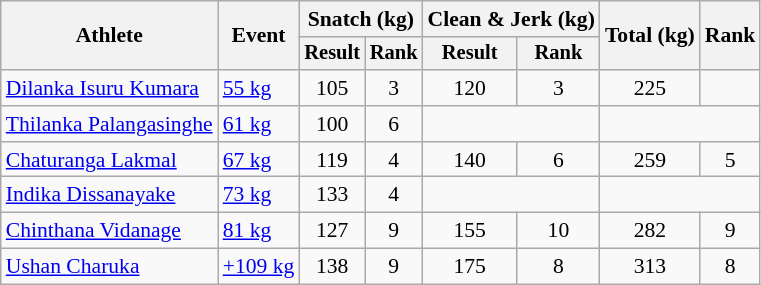<table class="wikitable" style="font-size:90%">
<tr>
<th rowspan=2>Athlete</th>
<th rowspan=2>Event</th>
<th colspan="2">Snatch (kg)</th>
<th colspan="2">Clean & Jerk (kg)</th>
<th rowspan="2">Total (kg)</th>
<th rowspan="2">Rank</th>
</tr>
<tr style="font-size:95%">
<th>Result</th>
<th>Rank</th>
<th>Result</th>
<th>Rank</th>
</tr>
<tr align=center>
<td align=left><a href='#'>Dilanka Isuru Kumara</a></td>
<td align=left><a href='#'>55 kg</a></td>
<td>105</td>
<td>3</td>
<td>120</td>
<td>3</td>
<td>225</td>
<td></td>
</tr>
<tr align=center>
<td align=left><a href='#'>Thilanka Palangasinghe</a></td>
<td align=left><a href='#'>61 kg</a></td>
<td>100</td>
<td>6</td>
<td colspan=2></td>
<td colspan=2></td>
</tr>
<tr align=center>
<td align=left><a href='#'>Chaturanga Lakmal</a></td>
<td align=left><a href='#'>67 kg</a></td>
<td>119</td>
<td>4</td>
<td>140</td>
<td>6</td>
<td>259</td>
<td>5</td>
</tr>
<tr align=center>
<td align=left><a href='#'>Indika Dissanayake</a></td>
<td align=left><a href='#'>73 kg</a></td>
<td>133</td>
<td>4</td>
<td colspan=2></td>
<td colspan=2></td>
</tr>
<tr align=center>
<td align=left><a href='#'>Chinthana Vidanage</a></td>
<td align=left><a href='#'>81 kg</a></td>
<td>127</td>
<td>9</td>
<td>155</td>
<td>10</td>
<td>282</td>
<td>9</td>
</tr>
<tr align=center>
<td align=left><a href='#'>Ushan Charuka</a></td>
<td align=left><a href='#'>+109 kg</a></td>
<td>138</td>
<td>9</td>
<td>175</td>
<td>8</td>
<td>313</td>
<td>8</td>
</tr>
</table>
